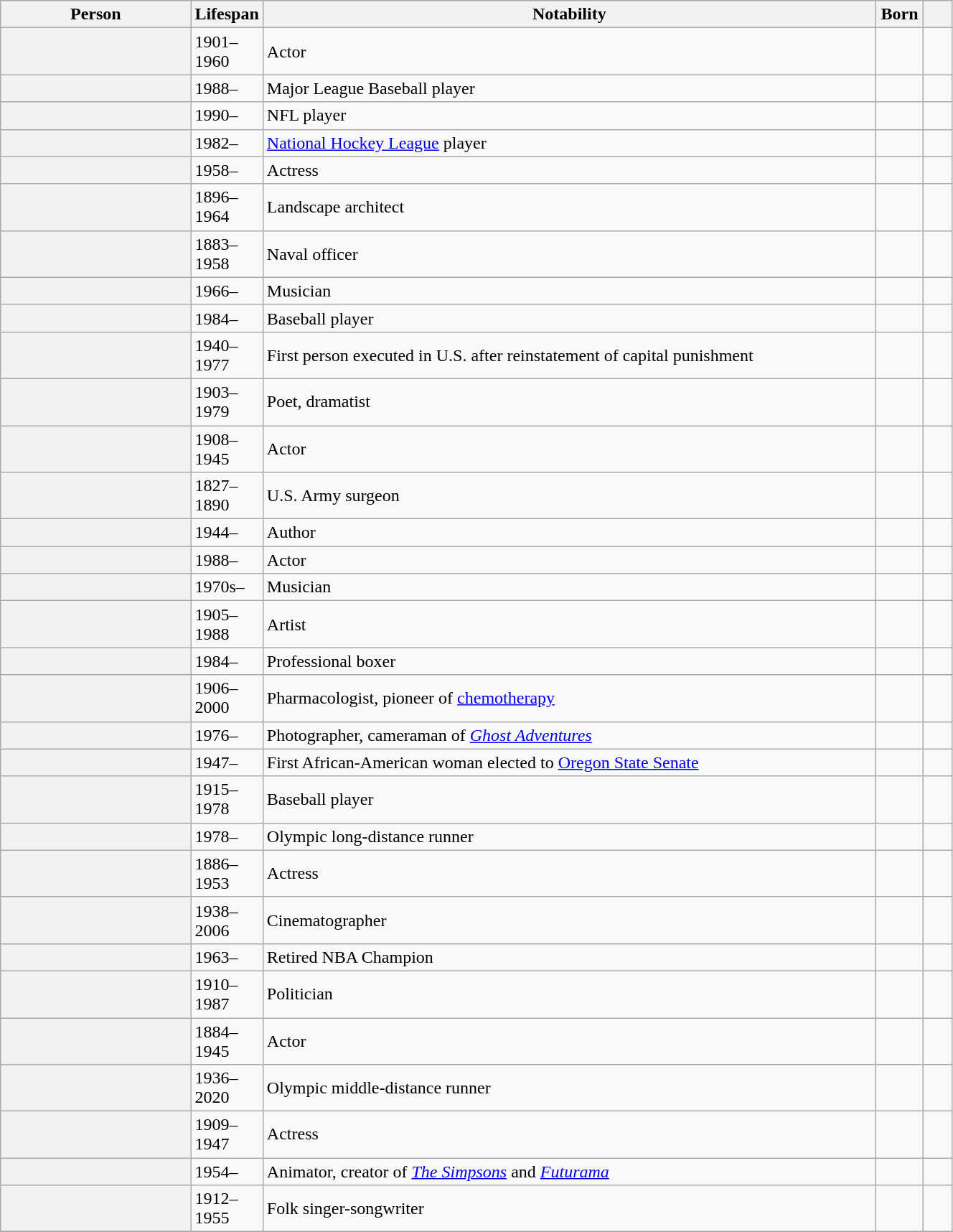<table class="wikitable plainrowheaders sortable" style="margin-right: 0; width:70%;">
<tr>
<th scope="col" width="20%">Person</th>
<th scope="col" width="6%">Lifespan</th>
<th scope="col">Notability</th>
<th scope="col" width="5%">Born</th>
<th scope="col" class="unsortable" width="3%"></th>
</tr>
<tr>
<th scope="row"></th>
<td>1901–1960</td>
<td>Actor</td>
<td></td>
<td style="text-align:center;"></td>
</tr>
<tr>
<th scope="row"></th>
<td>1988–</td>
<td>Major League Baseball player</td>
<td></td>
<td style="text-align:center;"></td>
</tr>
<tr>
<th scope="row"></th>
<td>1990–</td>
<td>NFL player</td>
<td></td>
<td style="text-align:center;"></td>
</tr>
<tr>
<th scope="row"></th>
<td>1982–</td>
<td><a href='#'>National Hockey League</a> player</td>
<td></td>
<td style="text-align:center;"></td>
</tr>
<tr>
<th scope="row"></th>
<td>1958–</td>
<td>Actress</td>
<td></td>
<td style="text-align:center;"></td>
</tr>
<tr>
<th scope="row"></th>
<td>1896–1964</td>
<td>Landscape architect</td>
<td></td>
<td style="text-align:center;"></td>
</tr>
<tr>
<th scope="row"></th>
<td>1883–1958</td>
<td>Naval officer</td>
<td></td>
<td style="text-align:center;"></td>
</tr>
<tr>
<th scope="row"></th>
<td>1966–</td>
<td>Musician</td>
<td></td>
<td style="text-align:center;"></td>
</tr>
<tr>
<th scope="row"></th>
<td>1984–</td>
<td>Baseball player</td>
<td></td>
<td style="text-align:center;"></td>
</tr>
<tr>
<th scope="row"></th>
<td>1940–1977</td>
<td>First person executed in U.S. after reinstatement of capital punishment</td>
<td></td>
<td style="text-align:center;"></td>
</tr>
<tr>
<th scope="row"></th>
<td>1903–1979</td>
<td>Poet, dramatist</td>
<td></td>
<td style="text-align:center;"></td>
</tr>
<tr>
<th scope="row"></th>
<td>1908–1945</td>
<td>Actor</td>
<td></td>
<td style="text-align:center;"></td>
</tr>
<tr>
<th scope="row"></th>
<td>1827–1890</td>
<td>U.S. Army surgeon</td>
<td></td>
<td style="text-align:center;"></td>
</tr>
<tr>
<th scope="row"></th>
<td>1944–</td>
<td>Author</td>
<td></td>
<td style="text-align:center;"></td>
</tr>
<tr>
<th scope="row"></th>
<td>1988–</td>
<td>Actor</td>
<td></td>
<td style="text-align:center;"></td>
</tr>
<tr>
<th scope="row"></th>
<td>1970s–</td>
<td>Musician</td>
<td></td>
<td style="text-align:center;"></td>
</tr>
<tr>
<th scope="row"></th>
<td>1905–1988</td>
<td>Artist</td>
<td></td>
<td style="text-align:center;"></td>
</tr>
<tr>
<th scope="row"></th>
<td>1984–</td>
<td>Professional boxer</td>
<td></td>
<td style="text-align:center;"></td>
</tr>
<tr>
<th scope="row"></th>
<td>1906–2000</td>
<td>Pharmacologist, pioneer of <a href='#'>chemotherapy</a></td>
<td></td>
<td style="text-align:center;"></td>
</tr>
<tr>
<th scope="row"></th>
<td>1976–</td>
<td>Photographer, cameraman of <em><a href='#'>Ghost Adventures</a></em></td>
<td></td>
<td style="text-align:center;"></td>
</tr>
<tr>
<th scope="row"></th>
<td>1947–</td>
<td>First African-American woman elected to <a href='#'>Oregon State Senate</a></td>
<td></td>
<td style="text-align:center;"></td>
</tr>
<tr>
<th scope="row"></th>
<td>1915–1978</td>
<td>Baseball player</td>
<td></td>
<td style="text-align:center;"></td>
</tr>
<tr>
<th scope="row"></th>
<td>1978–</td>
<td>Olympic long-distance runner</td>
<td></td>
<td style="text-align:center;"></td>
</tr>
<tr>
<th scope="row"></th>
<td>1886–1953</td>
<td>Actress</td>
<td></td>
<td style="text-align:center;"></td>
</tr>
<tr>
<th scope="row"></th>
<td>1938–2006</td>
<td>Cinematographer</td>
<td></td>
<td style="text-align:center;"></td>
</tr>
<tr>
<th scope="row"></th>
<td>1963–</td>
<td>Retired NBA Champion</td>
<td></td>
<td style="text-align:center;"></td>
</tr>
<tr>
<th scope="row"></th>
<td>1910–1987</td>
<td>Politician</td>
<td></td>
<td style="text-align:center;"></td>
</tr>
<tr>
<th scope="row"></th>
<td>1884–1945</td>
<td>Actor</td>
<td></td>
<td style="text-align:center;"></td>
</tr>
<tr>
<th scope="row"></th>
<td>1936–2020</td>
<td>Olympic middle-distance runner</td>
<td></td>
<td style="text-align:center;"></td>
</tr>
<tr>
<th scope="row"></th>
<td>1909–1947</td>
<td>Actress</td>
<td></td>
<td style="text-align:center;"></td>
</tr>
<tr>
<th scope="row"></th>
<td>1954–</td>
<td>Animator, creator of <em><a href='#'>The Simpsons</a></em> and <em><a href='#'>Futurama</a></em></td>
<td></td>
<td style="text-align:center;"></td>
</tr>
<tr>
<th scope="row"></th>
<td>1912–1955</td>
<td>Folk singer-songwriter</td>
<td></td>
<td style="text-align:center;"></td>
</tr>
<tr>
</tr>
</table>
